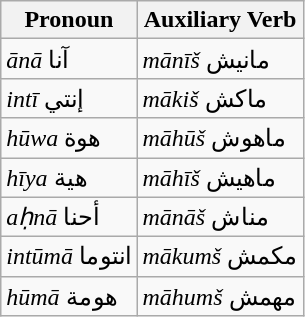<table class="wikitable">
<tr>
<th>Pronoun</th>
<th>Auxiliary Verb</th>
</tr>
<tr>
<td><em>ānā</em> آنا</td>
<td><em>mānīš</em> مانيش</td>
</tr>
<tr>
<td><em>intī</em> إنتي</td>
<td><em>mākiš</em> ماكش</td>
</tr>
<tr>
<td><em>hūwa</em> هوة</td>
<td><em>māhūš</em> ماهوش</td>
</tr>
<tr>
<td><em>hīya</em> هية</td>
<td><em>māhīš</em> ماهيش</td>
</tr>
<tr>
<td><em>aḥnā</em> أحنا</td>
<td><em>mānāš</em> مناش</td>
</tr>
<tr>
<td><em>intūmā</em> انتوما</td>
<td><em>mākumš</em> مكمش</td>
</tr>
<tr>
<td><em>hūmā</em> هومة</td>
<td><em>māhumš</em> مهمش</td>
</tr>
</table>
